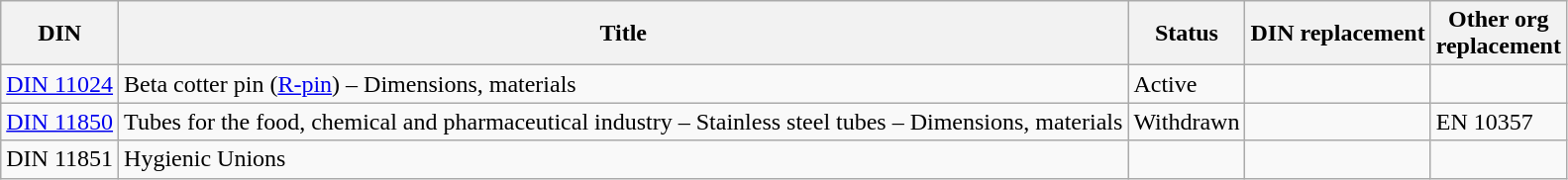<table class="wikitable sortable">
<tr>
<th>DIN</th>
<th>Title</th>
<th>Status</th>
<th>DIN replacement</th>
<th>Other org<br>replacement</th>
</tr>
<tr>
<td><a href='#'>DIN 11024</a></td>
<td>Beta cotter pin (<a href='#'>R-pin</a>) – Dimensions, materials</td>
<td>Active</td>
<td></td>
<td></td>
</tr>
<tr>
<td><a href='#'>DIN 11850</a></td>
<td>Tubes for the food, chemical and pharmaceutical industry – Stainless steel tubes – Dimensions, materials</td>
<td>Withdrawn</td>
<td></td>
<td>EN 10357</td>
</tr>
<tr>
<td>DIN 11851</td>
<td>Hygienic Unions</td>
<td></td>
<td></td>
<td></td>
</tr>
</table>
